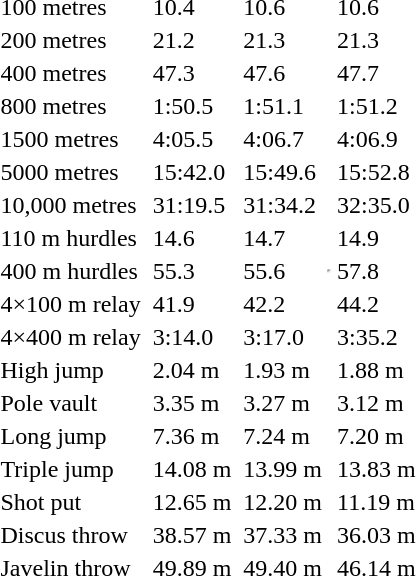<table>
<tr>
<td>100 metres</td>
<td></td>
<td>10.4</td>
<td></td>
<td>10.6</td>
<td></td>
<td>10.6</td>
</tr>
<tr>
<td>200 metres</td>
<td></td>
<td>21.2</td>
<td></td>
<td>21.3</td>
<td></td>
<td>21.3</td>
</tr>
<tr>
<td>400 metres</td>
<td></td>
<td>47.3</td>
<td></td>
<td>47.6</td>
<td></td>
<td>47.7</td>
</tr>
<tr>
<td>800 metres</td>
<td></td>
<td>1:50.5</td>
<td></td>
<td>1:51.1</td>
<td></td>
<td>1:51.2</td>
</tr>
<tr>
<td>1500 metres</td>
<td></td>
<td>4:05.5</td>
<td></td>
<td>4:06.7</td>
<td></td>
<td>4:06.9</td>
</tr>
<tr>
<td>5000 metres</td>
<td></td>
<td>15:42.0</td>
<td></td>
<td>15:49.6</td>
<td></td>
<td>15:52.8</td>
</tr>
<tr>
<td>10,000 metres</td>
<td></td>
<td>31:19.5</td>
<td></td>
<td>31:34.2</td>
<td></td>
<td>32:35.0</td>
</tr>
<tr>
<td>110 m hurdles</td>
<td></td>
<td>14.6</td>
<td></td>
<td>14.7</td>
<td></td>
<td>14.9</td>
</tr>
<tr>
<td>400 m hurdles</td>
<td></td>
<td>55.3</td>
<td></td>
<td>55.6</td>
<td><hr></td>
<td>57.8</td>
</tr>
<tr>
<td>4×100 m relay</td>
<td></td>
<td>41.9</td>
<td></td>
<td>42.2</td>
<td></td>
<td>44.2</td>
</tr>
<tr>
<td>4×400 m relay</td>
<td></td>
<td>3:14.0</td>
<td></td>
<td>3:17.0</td>
<td></td>
<td>3:35.2</td>
</tr>
<tr>
<td>High jump</td>
<td></td>
<td>2.04 m</td>
<td></td>
<td>1.93 m</td>
<td></td>
<td>1.88 m</td>
</tr>
<tr>
<td>Pole vault</td>
<td></td>
<td>3.35 m</td>
<td></td>
<td>3.27 m</td>
<td></td>
<td>3.12 m</td>
</tr>
<tr>
<td>Long jump</td>
<td></td>
<td>7.36 m</td>
<td></td>
<td>7.24 m</td>
<td></td>
<td>7.20 m</td>
</tr>
<tr>
<td>Triple jump</td>
<td></td>
<td>14.08 m</td>
<td></td>
<td>13.99 m</td>
<td></td>
<td>13.83 m</td>
</tr>
<tr>
<td>Shot put</td>
<td></td>
<td>12.65 m</td>
<td></td>
<td>12.20 m</td>
<td></td>
<td>11.19 m</td>
</tr>
<tr>
<td>Discus throw</td>
<td></td>
<td>38.57 m</td>
<td></td>
<td>37.33 m</td>
<td></td>
<td>36.03 m</td>
</tr>
<tr>
<td>Javelin throw</td>
<td></td>
<td>49.89 m</td>
<td></td>
<td>49.40 m</td>
<td></td>
<td>46.14 m</td>
</tr>
</table>
